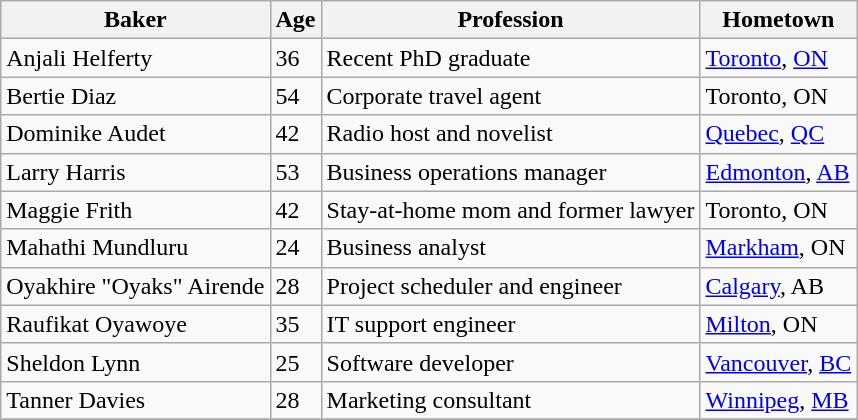<table class="wikitable">
<tr>
<th>Baker</th>
<th>Age</th>
<th>Profession</th>
<th>Hometown</th>
</tr>
<tr>
<td>Anjali Helferty</td>
<td>36</td>
<td>Recent PhD graduate</td>
<td><a href='#'>Toronto</a>, <a href='#'>ON</a></td>
</tr>
<tr>
<td>Bertie Diaz</td>
<td>54</td>
<td>Corporate travel agent</td>
<td>Toronto, ON</td>
</tr>
<tr>
<td>Dominike Audet</td>
<td>42</td>
<td>Radio host and novelist</td>
<td><a href='#'>Quebec</a>, <a href='#'>QC</a></td>
</tr>
<tr>
<td>Larry Harris</td>
<td>53</td>
<td>Business operations manager</td>
<td><a href='#'>Edmonton</a>, <a href='#'>AB</a></td>
</tr>
<tr>
<td>Maggie Frith</td>
<td>42</td>
<td>Stay-at-home mom and former lawyer</td>
<td>Toronto, ON</td>
</tr>
<tr>
<td>Mahathi Mundluru</td>
<td>24</td>
<td>Business analyst</td>
<td><a href='#'>Markham</a>, ON</td>
</tr>
<tr>
<td>Oyakhire "Oyaks" Airende</td>
<td>28</td>
<td>Project scheduler and engineer</td>
<td><a href='#'>Calgary</a>, AB</td>
</tr>
<tr>
<td>Raufikat Oyawoye</td>
<td>35</td>
<td>IT support engineer</td>
<td><a href='#'>Milton</a>, ON</td>
</tr>
<tr>
<td>Sheldon Lynn</td>
<td>25</td>
<td>Software developer</td>
<td><a href='#'>Vancouver</a>, <a href='#'>BC</a></td>
</tr>
<tr>
<td>Tanner Davies</td>
<td>28</td>
<td>Marketing consultant</td>
<td><a href='#'>Winnipeg</a>, <a href='#'>MB</a></td>
</tr>
<tr>
</tr>
</table>
